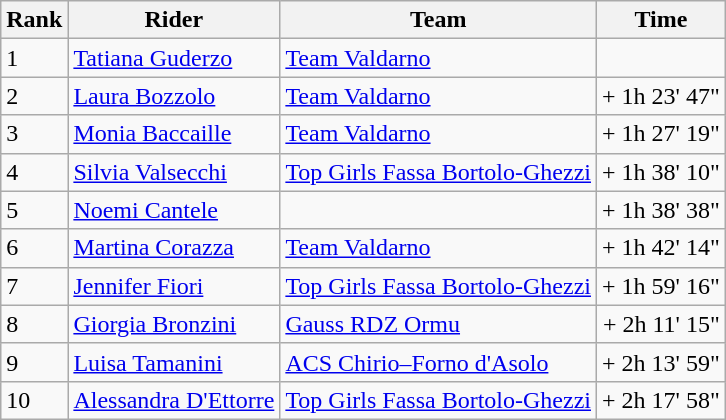<table class="wikitable">
<tr>
<th>Rank</th>
<th>Rider</th>
<th>Team</th>
<th>Time</th>
</tr>
<tr>
<td>1</td>
<td><a href='#'>Tatiana Guderzo</a> </td>
<td><a href='#'>Team Valdarno</a></td>
<td style="text-align:right;"></td>
</tr>
<tr>
<td>2</td>
<td><a href='#'>Laura Bozzolo</a></td>
<td><a href='#'>Team Valdarno</a></td>
<td style="text-align:right;">+ 1h 23' 47"</td>
</tr>
<tr>
<td>3</td>
<td><a href='#'>Monia Baccaille</a></td>
<td><a href='#'>Team Valdarno</a></td>
<td style="text-align:right;">+ 1h 27' 19"</td>
</tr>
<tr>
<td>4</td>
<td><a href='#'>Silvia Valsecchi</a></td>
<td><a href='#'>Top Girls Fassa Bortolo-Ghezzi</a></td>
<td style="text-align:right;">+ 1h 38' 10"</td>
</tr>
<tr>
<td>5</td>
<td><a href='#'>Noemi Cantele</a></td>
<td></td>
<td style="text-align:right;">+ 1h 38' 38"</td>
</tr>
<tr>
<td>6</td>
<td><a href='#'>Martina Corazza</a></td>
<td><a href='#'>Team Valdarno</a></td>
<td style="text-align:right;">+ 1h 42' 14"</td>
</tr>
<tr>
<td>7</td>
<td><a href='#'>Jennifer Fiori</a></td>
<td><a href='#'>Top Girls Fassa Bortolo-Ghezzi</a></td>
<td style="text-align:right;">+ 1h 59' 16"</td>
</tr>
<tr>
<td>8</td>
<td><a href='#'>Giorgia Bronzini</a></td>
<td><a href='#'>Gauss RDZ Ormu</a></td>
<td style="text-align:right;">+ 2h 11' 15"</td>
</tr>
<tr>
<td>9</td>
<td><a href='#'>Luisa Tamanini</a></td>
<td><a href='#'>ACS Chirio–Forno d'Asolo</a></td>
<td style="text-align:right;">+ 2h 13' 59"</td>
</tr>
<tr>
<td>10</td>
<td><a href='#'>Alessandra D'Ettorre</a></td>
<td><a href='#'>Top Girls Fassa Bortolo-Ghezzi</a></td>
<td style="text-align:right;">+ 2h 17' 58"</td>
</tr>
</table>
